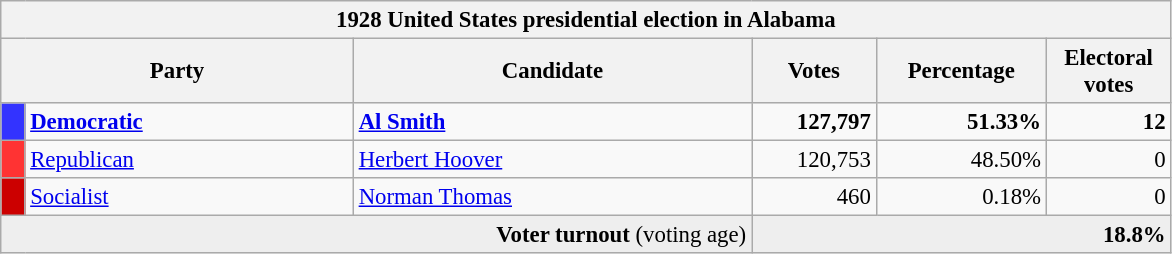<table class="wikitable" style="font-size: 95%;">
<tr>
<th colspan="6">1928 United States presidential election in Alabama</th>
</tr>
<tr>
<th colspan="2" style="width: 15em">Party</th>
<th style="width: 17em">Candidate</th>
<th style="width: 5em">Votes</th>
<th style="width: 7em">Percentage</th>
<th style="width: 5em">Electoral votes</th>
</tr>
<tr>
<th style="background-color:#3333FF; width: 3px"></th>
<td style="width: 130px"><strong><a href='#'>Democratic</a></strong></td>
<td><strong><a href='#'>Al Smith</a></strong></td>
<td align="right"><strong>127,797</strong></td>
<td align="right"><strong>51.33%</strong></td>
<td align="right"><strong>12</strong></td>
</tr>
<tr>
<th style="background-color:#FF3333; width: 3px"></th>
<td style="width: 130px"><a href='#'>Republican</a></td>
<td><a href='#'>Herbert Hoover</a></td>
<td align="right">120,753</td>
<td align="right">48.50%</td>
<td align="right">0</td>
</tr>
<tr>
<th style="background-color:#CC0000; width: 3px"></th>
<td style="width: 130px"><a href='#'>Socialist</a></td>
<td><a href='#'>Norman Thomas</a></td>
<td align="right">460</td>
<td align="right">0.18%</td>
<td align="right">0</td>
</tr>
<tr bgcolor="#EEEEEE">
<td colspan="3" align="right"><strong>Voter turnout</strong> (voting age)</td>
<td colspan="3" align="right"><strong>18.8%</strong></td>
</tr>
</table>
